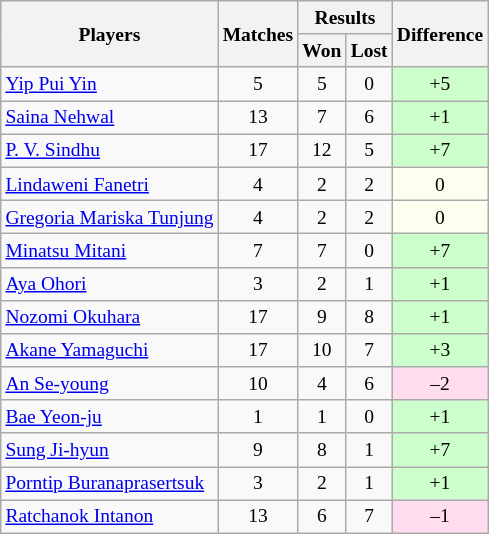<table class=wikitable style="text-align:center; font-size:small">
<tr>
<th rowspan="2">Players</th>
<th rowspan="2">Matches</th>
<th colspan="2">Results</th>
<th rowspan="2">Difference</th>
</tr>
<tr>
<th>Won</th>
<th>Lost</th>
</tr>
<tr>
<td align="left"> <a href='#'>Yip Pui Yin</a></td>
<td>5</td>
<td>5</td>
<td>0</td>
<td bgcolor="#ccffcc">+5</td>
</tr>
<tr>
<td align="left"> <a href='#'>Saina Nehwal</a></td>
<td>13</td>
<td>7</td>
<td>6</td>
<td bgcolor="#ccffcc">+1</td>
</tr>
<tr>
<td align="left"> <a href='#'>P. V. Sindhu</a></td>
<td>17</td>
<td>12</td>
<td>5</td>
<td bgcolor="#ccffcc">+7</td>
</tr>
<tr>
<td align="left"> <a href='#'>Lindaweni Fanetri</a></td>
<td>4</td>
<td>2</td>
<td>2</td>
<td bgcolor="#fffff0">0</td>
</tr>
<tr>
<td align="left"> <a href='#'>Gregoria Mariska Tunjung</a></td>
<td>4</td>
<td>2</td>
<td>2</td>
<td bgcolor="#fffff0">0</td>
</tr>
<tr>
<td align="left"> <a href='#'>Minatsu Mitani</a></td>
<td>7</td>
<td>7</td>
<td>0</td>
<td bgcolor="#ccffcc">+7</td>
</tr>
<tr>
<td align="left"> <a href='#'>Aya Ohori</a></td>
<td>3</td>
<td>2</td>
<td>1</td>
<td bgcolor="#ccffcc">+1</td>
</tr>
<tr>
<td align="left"> <a href='#'>Nozomi Okuhara</a></td>
<td>17</td>
<td>9</td>
<td>8</td>
<td bgcolor="#ccffcc">+1</td>
</tr>
<tr>
<td align="left"> <a href='#'>Akane Yamaguchi</a></td>
<td>17</td>
<td>10</td>
<td>7</td>
<td bgcolor="#ccffcc">+3</td>
</tr>
<tr>
<td align="left"> <a href='#'>An Se-young</a></td>
<td>10</td>
<td>4</td>
<td>6</td>
<td bgcolor="#ffddee">–2</td>
</tr>
<tr>
<td align="left"> <a href='#'>Bae Yeon-ju</a></td>
<td>1</td>
<td>1</td>
<td>0</td>
<td bgcolor="#ccffcc">+1</td>
</tr>
<tr>
<td align="left"> <a href='#'>Sung Ji-hyun</a></td>
<td>9</td>
<td>8</td>
<td>1</td>
<td bgcolor="#ccffcc">+7</td>
</tr>
<tr>
<td align="left"> <a href='#'>Porntip Buranaprasertsuk</a></td>
<td>3</td>
<td>2</td>
<td>1</td>
<td bgcolor="#ccffcc">+1</td>
</tr>
<tr>
<td align="left"> <a href='#'>Ratchanok Intanon</a></td>
<td>13</td>
<td>6</td>
<td>7</td>
<td bgcolor="#ffddee">–1</td>
</tr>
</table>
